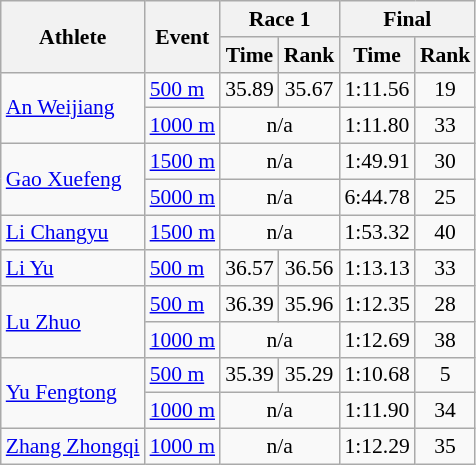<table class="wikitable" style="font-size:90%">
<tr>
<th rowspan="2">Athlete</th>
<th rowspan="2">Event</th>
<th colspan="2">Race 1</th>
<th colspan="2">Final</th>
</tr>
<tr>
<th>Time</th>
<th>Rank</th>
<th>Time</th>
<th>Rank</th>
</tr>
<tr>
<td rowspan=2><a href='#'>An Weijiang</a></td>
<td><a href='#'>500 m</a></td>
<td align="center">35.89</td>
<td align="center">35.67</td>
<td align="center">1:11.56</td>
<td align="center">19</td>
</tr>
<tr>
<td><a href='#'>1000 m</a></td>
<td colspan=2 align="center">n/a</td>
<td align="center">1:11.80</td>
<td align="center">33</td>
</tr>
<tr>
<td rowspan=2><a href='#'>Gao Xuefeng</a></td>
<td><a href='#'>1500 m</a></td>
<td colspan=2 align="center">n/a</td>
<td align="center">1:49.91</td>
<td align="center">30</td>
</tr>
<tr>
<td><a href='#'>5000 m</a></td>
<td colspan=2 align="center">n/a</td>
<td align="center">6:44.78</td>
<td align="center">25</td>
</tr>
<tr>
<td><a href='#'>Li Changyu</a></td>
<td><a href='#'>1500 m</a></td>
<td colspan=2 align="center">n/a</td>
<td align="center">1:53.32</td>
<td align="center">40</td>
</tr>
<tr>
<td><a href='#'>Li Yu</a></td>
<td><a href='#'>500 m</a></td>
<td align="center">36.57</td>
<td align="center">36.56</td>
<td align="center">1:13.13</td>
<td align="center">33</td>
</tr>
<tr>
<td rowspan=2><a href='#'>Lu Zhuo</a></td>
<td><a href='#'>500 m</a></td>
<td align="center">36.39</td>
<td align="center">35.96</td>
<td align="center">1:12.35</td>
<td align="center">28</td>
</tr>
<tr>
<td><a href='#'>1000 m</a></td>
<td colspan=2 align="center">n/a</td>
<td align="center">1:12.69</td>
<td align="center">38</td>
</tr>
<tr>
<td rowspan=2><a href='#'>Yu Fengtong</a></td>
<td><a href='#'>500 m</a></td>
<td align="center">35.39</td>
<td align="center">35.29</td>
<td align="center">1:10.68</td>
<td align="center">5</td>
</tr>
<tr>
<td><a href='#'>1000 m</a></td>
<td colspan=2 align="center">n/a</td>
<td align="center">1:11.90</td>
<td align="center">34</td>
</tr>
<tr>
<td><a href='#'>Zhang Zhongqi</a></td>
<td><a href='#'>1000 m</a></td>
<td colspan=2 align="center">n/a</td>
<td align="center">1:12.29</td>
<td align="center">35</td>
</tr>
</table>
